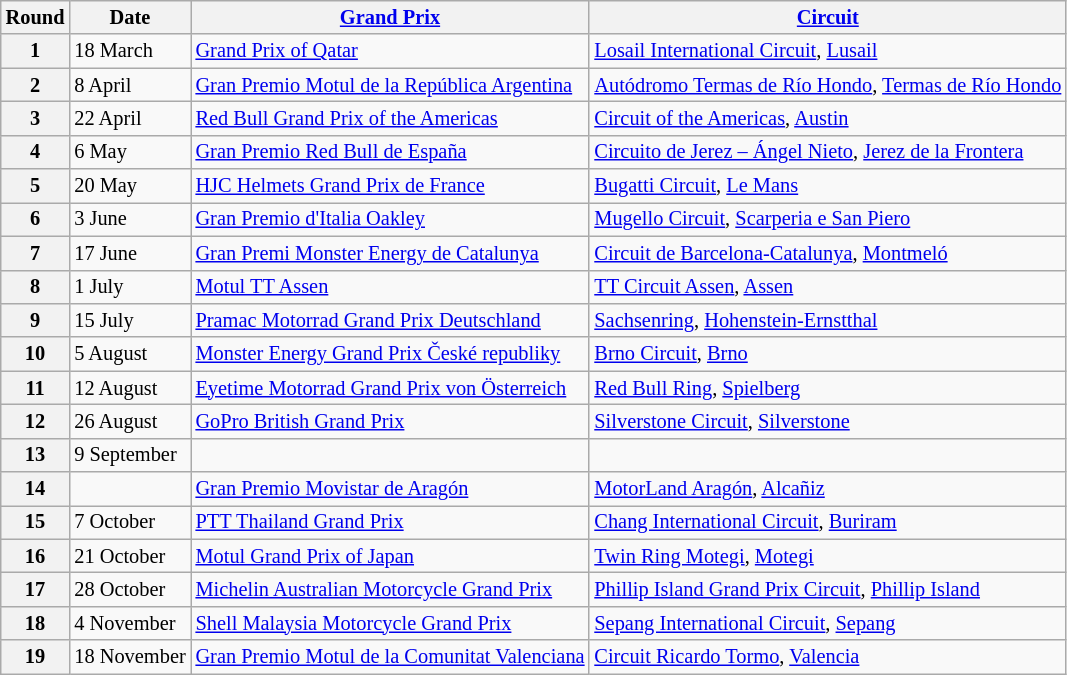<table class="wikitable" style="font-size: 85%;">
<tr>
<th>Round</th>
<th>Date</th>
<th><a href='#'>Grand Prix</a></th>
<th><a href='#'>Circuit</a></th>
</tr>
<tr>
<th>1</th>
<td>18 March</td>
<td> <a href='#'>Grand Prix of Qatar</a></td>
<td><a href='#'>Losail International Circuit</a>, <a href='#'>Lusail</a></td>
</tr>
<tr>
<th>2</th>
<td>8 April</td>
<td> <a href='#'>Gran Premio Motul de la República Argentina</a></td>
<td><a href='#'>Autódromo Termas de Río Hondo</a>, <a href='#'>Termas de Río Hondo</a></td>
</tr>
<tr>
<th>3</th>
<td>22 April</td>
<td> <a href='#'>Red Bull Grand Prix of the Americas</a></td>
<td><a href='#'>Circuit of the Americas</a>, <a href='#'>Austin</a></td>
</tr>
<tr>
<th>4</th>
<td>6 May</td>
<td> <a href='#'>Gran Premio Red Bull de España</a></td>
<td><a href='#'>Circuito de Jerez – Ángel Nieto</a>, <a href='#'>Jerez de la Frontera</a></td>
</tr>
<tr>
<th>5</th>
<td>20 May</td>
<td> <a href='#'>HJC Helmets Grand Prix de France</a></td>
<td><a href='#'>Bugatti Circuit</a>, <a href='#'>Le Mans</a></td>
</tr>
<tr>
<th>6</th>
<td>3 June</td>
<td> <a href='#'>Gran Premio d'Italia Oakley</a></td>
<td><a href='#'>Mugello Circuit</a>, <a href='#'>Scarperia e San Piero</a></td>
</tr>
<tr>
<th>7</th>
<td>17 June</td>
<td> <a href='#'>Gran Premi Monster Energy de Catalunya</a></td>
<td><a href='#'>Circuit de Barcelona-Catalunya</a>, <a href='#'>Montmeló</a></td>
</tr>
<tr>
<th>8</th>
<td>1 July</td>
<td> <a href='#'>Motul TT Assen</a></td>
<td><a href='#'>TT Circuit Assen</a>, <a href='#'>Assen</a></td>
</tr>
<tr>
<th>9</th>
<td>15 July</td>
<td> <a href='#'>Pramac Motorrad Grand Prix Deutschland</a></td>
<td><a href='#'>Sachsenring</a>, <a href='#'>Hohenstein-Ernstthal</a></td>
</tr>
<tr>
<th>10</th>
<td>5 August</td>
<td> <a href='#'>Monster Energy Grand Prix České republiky</a></td>
<td><a href='#'>Brno Circuit</a>, <a href='#'>Brno</a></td>
</tr>
<tr>
<th>11</th>
<td>12 August</td>
<td> <a href='#'>Eyetime Motorrad Grand Prix von Österreich</a></td>
<td><a href='#'>Red Bull Ring</a>, <a href='#'>Spielberg</a></td>
</tr>
<tr>
<th>12</th>
<td>26 August</td>
<td> <a href='#'>GoPro British Grand Prix</a></td>
<td><a href='#'>Silverstone Circuit</a>, <a href='#'>Silverstone</a></td>
</tr>
<tr>
<th>13</th>
<td>9 September</td>
<td></td>
<td></td>
</tr>
<tr>
<th>14</th>
<td></td>
<td> <a href='#'>Gran Premio Movistar de Aragón</a></td>
<td><a href='#'>MotorLand Aragón</a>, <a href='#'>Alcañiz</a></td>
</tr>
<tr>
<th>15</th>
<td>7 October</td>
<td> <a href='#'>PTT Thailand Grand Prix</a></td>
<td><a href='#'>Chang International Circuit</a>, <a href='#'>Buriram</a></td>
</tr>
<tr>
<th>16</th>
<td>21 October</td>
<td> <a href='#'>Motul Grand Prix of Japan</a></td>
<td><a href='#'>Twin Ring Motegi</a>, <a href='#'>Motegi</a></td>
</tr>
<tr>
<th>17</th>
<td>28 October</td>
<td> <a href='#'>Michelin Australian Motorcycle Grand Prix</a></td>
<td><a href='#'>Phillip Island Grand Prix Circuit</a>, <a href='#'>Phillip Island</a></td>
</tr>
<tr>
<th>18</th>
<td>4 November</td>
<td> <a href='#'>Shell Malaysia Motorcycle Grand Prix</a></td>
<td><a href='#'>Sepang International Circuit</a>, <a href='#'>Sepang</a></td>
</tr>
<tr>
<th>19</th>
<td>18 November</td>
<td> <a href='#'>Gran Premio Motul de la Comunitat Valenciana</a></td>
<td><a href='#'>Circuit Ricardo Tormo</a>, <a href='#'>Valencia</a></td>
</tr>
</table>
